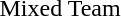<table>
<tr>
<td>Mixed Team</td>
<td align=center></td>
<td align=center></td>
<td align=center><br></td>
</tr>
</table>
